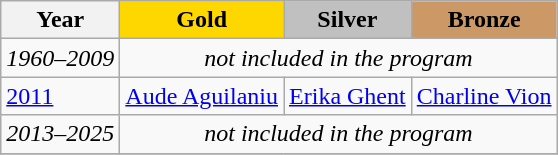<table class="wikitable">
<tr>
<th>Year</th>
<td align=center bgcolor=gold><strong>Gold</strong></td>
<td align=center bgcolor=silver><strong>Silver</strong></td>
<td align=center bgcolor=cc9966><strong>Bronze</strong></td>
</tr>
<tr>
<td><em>1960–2009</em></td>
<td colspan=3 align=center><em>not included in the program</em></td>
</tr>
<tr>
<td><a href='#'>2011</a></td>
<td> <a href='#'>Aude Aguilaniu</a></td>
<td> <a href='#'>Erika Ghent</a></td>
<td> <a href='#'>Charline Vion</a></td>
</tr>
<tr>
<td><em>2013–2025</em></td>
<td colspan=3 align=center><em>not included in the program</em></td>
</tr>
<tr>
</tr>
</table>
